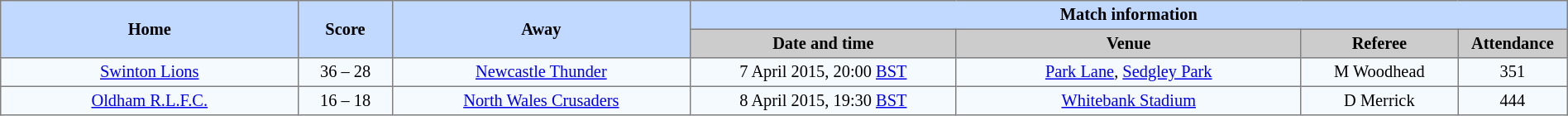<table border=1 style="border-collapse:collapse; font-size:85%; text-align:center;" cellpadding=3 cellspacing=0 width=100%>
<tr bgcolor=#C1D8FF>
<th rowspan=2 width=19%>Home</th>
<th rowspan=2 width=6%>Score</th>
<th rowspan=2 width=19%>Away</th>
<th colspan=6>Match information</th>
</tr>
<tr bgcolor=#CCCCCC>
<th width=17%>Date and time</th>
<th width=22%>Venue</th>
<th width=10%>Referee</th>
<th width=7%>Attendance</th>
</tr>
<tr bgcolor=#F5FAFF>
<td><a href='#'>Swinton Lions</a></td>
<td>36 – 28</td>
<td><a href='#'>Newcastle Thunder</a></td>
<td>7 April 2015, 20:00 <a href='#'>BST</a></td>
<td><a href='#'>Park Lane</a>, <a href='#'>Sedgley Park</a></td>
<td>M Woodhead</td>
<td>351</td>
</tr>
<tr bgcolor=#F5FAFF>
<td><a href='#'>Oldham R.L.F.C.</a></td>
<td>16 – 18</td>
<td><a href='#'>North Wales Crusaders</a></td>
<td>8 April 2015, 19:30 <a href='#'>BST</a></td>
<td><a href='#'>Whitebank Stadium</a></td>
<td>D Merrick</td>
<td>444</td>
</tr>
</table>
